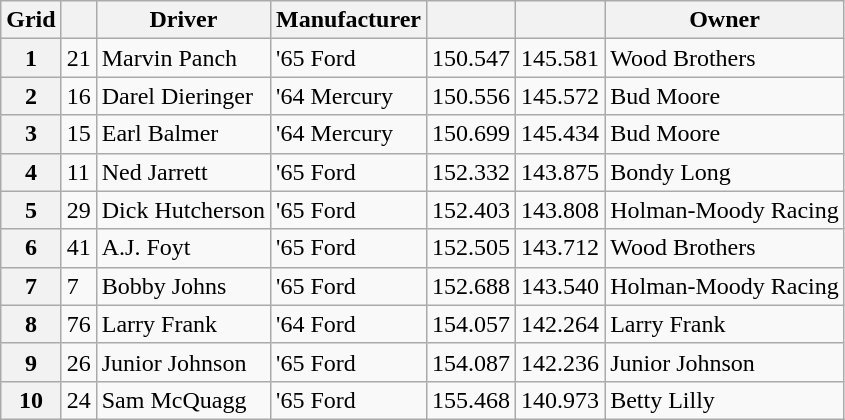<table class="wikitable">
<tr>
<th>Grid</th>
<th></th>
<th>Driver</th>
<th>Manufacturer</th>
<th></th>
<th></th>
<th>Owner</th>
</tr>
<tr>
<th>1</th>
<td>21</td>
<td>Marvin Panch</td>
<td>'65 Ford</td>
<td>150.547</td>
<td>145.581</td>
<td>Wood Brothers</td>
</tr>
<tr>
<th>2</th>
<td>16</td>
<td>Darel Dieringer</td>
<td>'64 Mercury</td>
<td>150.556</td>
<td>145.572</td>
<td>Bud Moore</td>
</tr>
<tr>
<th>3</th>
<td>15</td>
<td>Earl Balmer</td>
<td>'64 Mercury</td>
<td>150.699</td>
<td>145.434</td>
<td>Bud Moore</td>
</tr>
<tr>
<th>4</th>
<td>11</td>
<td>Ned Jarrett</td>
<td>'65 Ford</td>
<td>152.332</td>
<td>143.875</td>
<td>Bondy Long</td>
</tr>
<tr>
<th>5</th>
<td>29</td>
<td>Dick Hutcherson</td>
<td>'65 Ford</td>
<td>152.403</td>
<td>143.808</td>
<td>Holman-Moody Racing</td>
</tr>
<tr>
<th>6</th>
<td>41</td>
<td>A.J. Foyt</td>
<td>'65 Ford</td>
<td>152.505</td>
<td>143.712</td>
<td>Wood Brothers</td>
</tr>
<tr>
<th>7</th>
<td>7</td>
<td>Bobby Johns</td>
<td>'65 Ford</td>
<td>152.688</td>
<td>143.540</td>
<td>Holman-Moody Racing</td>
</tr>
<tr>
<th>8</th>
<td>76</td>
<td>Larry Frank</td>
<td>'64 Ford</td>
<td>154.057</td>
<td>142.264</td>
<td>Larry Frank</td>
</tr>
<tr>
<th>9</th>
<td>26</td>
<td>Junior Johnson</td>
<td>'65 Ford</td>
<td>154.087</td>
<td>142.236</td>
<td>Junior Johnson</td>
</tr>
<tr>
<th>10</th>
<td>24</td>
<td>Sam McQuagg</td>
<td>'65 Ford</td>
<td>155.468</td>
<td>140.973</td>
<td>Betty Lilly</td>
</tr>
</table>
